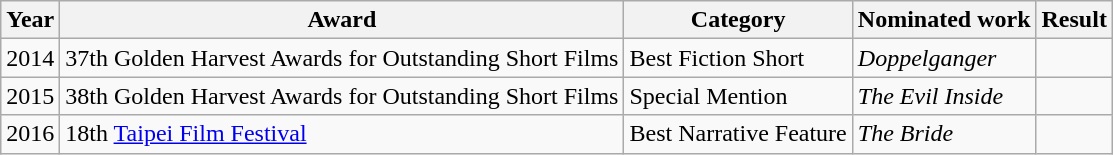<table class="wikitable sortable">
<tr>
<th>Year</th>
<th>Award</th>
<th>Category</th>
<th>Nominated work</th>
<th>Result</th>
</tr>
<tr>
<td>2014</td>
<td>37th Golden Harvest Awards for Outstanding Short Films</td>
<td>Best Fiction Short</td>
<td><em>Doppelganger</em></td>
<td></td>
</tr>
<tr>
<td>2015</td>
<td>38th Golden Harvest Awards for Outstanding Short Films</td>
<td>Special Mention</td>
<td><em>The Evil Inside</em></td>
<td></td>
</tr>
<tr>
<td>2016</td>
<td>18th <a href='#'>Taipei Film Festival</a></td>
<td>Best Narrative Feature</td>
<td><em>The Bride</em></td>
<td></td>
</tr>
</table>
